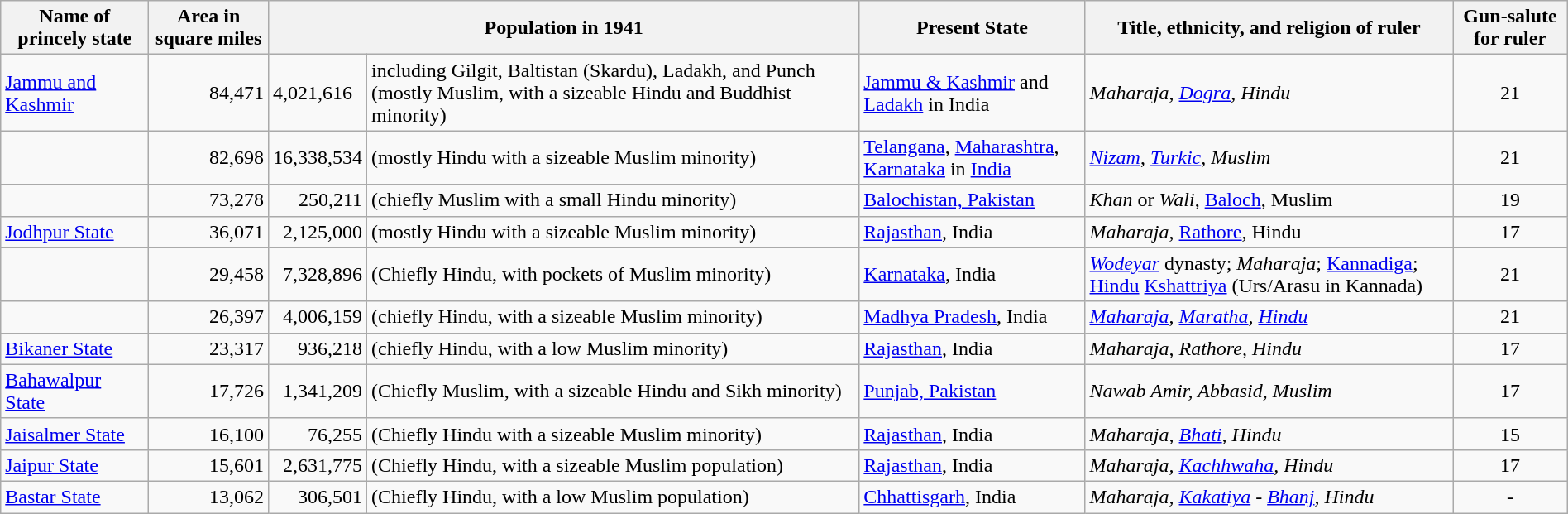<table class="wikitable" style="width:100%;">
<tr>
<th>Name of princely state</th>
<th>Area in square miles</th>
<th colspan="2">Population in 1941</th>
<th>Present State</th>
<th>Title, ethnicity, and religion of ruler</th>
<th>Gun-salute for ruler</th>
</tr>
<tr>
<td> <a href='#'>Jammu and Kashmir</a></td>
<td style="text-align:right">84,471</td>
<td>4,021,616</td>
<td>including Gilgit, Baltistan (Skardu), Ladakh, and Punch (mostly Muslim, with a sizeable Hindu and Buddhist minority)</td>
<td><a href='#'>Jammu & Kashmir</a> and <a href='#'>Ladakh</a> in India</td>
<td><em>Maharaja</em>, <em><a href='#'>Dogra</a>, Hindu</em></td>
<td style="text-align:center">21</td>
</tr>
<tr>
<td></td>
<td style="text-align:right">82,698</td>
<td style="text-align:right">16,338,534</td>
<td>(mostly Hindu with a sizeable Muslim minority)</td>
<td><a href='#'>Telangana</a>, <a href='#'>Maharashtra</a>, <a href='#'>Karnataka</a> in <a href='#'>India</a></td>
<td><em><a href='#'>Nizam</a></em>, <em><a href='#'>Turkic</a>, Muslim</em></td>
<td style="text-align:center">21</td>
</tr>
<tr>
<td align="left"></td>
<td align="right">73,278</td>
<td align="right">250,211</td>
<td align="left">(chiefly Muslim with a small Hindu minority)</td>
<td align="left"><a href='#'>Balochistan, Pakistan</a></td>
<td align="left"><em>Khan</em> or <em>Wali</em>, <a href='#'>Baloch</a>, Muslim</td>
<td align="center">19</td>
</tr>
<tr>
<td> <a href='#'>Jodhpur State</a></td>
<td style="text-align:right">36,071</td>
<td style="text-align:right">2,125,000</td>
<td>(mostly Hindu with a sizeable Muslim minority)</td>
<td><a href='#'>Rajasthan</a>, India</td>
<td><em>Maharaja</em>, <a href='#'>Rathore</a>, Hindu</td>
<td style="text-align:center">17</td>
</tr>
<tr>
<td></td>
<td style="text-align:right">29,458</td>
<td style="text-align:right">7,328,896</td>
<td>(Chiefly Hindu, with pockets of Muslim minority)</td>
<td><a href='#'>Karnataka</a>, India</td>
<td><em><a href='#'>Wodeyar</a></em> dynasty; <em>Maharaja</em>; <a href='#'>Kannadiga</a>; <a href='#'>Hindu</a> <a href='#'>Kshattriya</a> (Urs/Arasu in Kannada)</td>
<td style="text-align:center">21</td>
</tr>
<tr>
<td></td>
<td style="text-align:right">26,397</td>
<td style="text-align:right">4,006,159</td>
<td>(chiefly Hindu, with a sizeable Muslim minority)</td>
<td><a href='#'>Madhya Pradesh</a>, India</td>
<td><em><a href='#'>Maharaja</a></em>, <em><a href='#'>Maratha</a>, <a href='#'>Hindu</a></em></td>
<td style="text-align:center">21</td>
</tr>
<tr>
<td> <a href='#'>Bikaner State</a></td>
<td style="text-align:right">23,317</td>
<td style="text-align:right">936,218</td>
<td>(chiefly Hindu, with a low Muslim minority)</td>
<td><a href='#'>Rajasthan</a>, India</td>
<td><em>Maharaja, Rathore, Hindu</em></td>
<td style="text-align:center">17</td>
</tr>
<tr>
<td> <a href='#'>Bahawalpur State</a></td>
<td style="text-align:right">17,726</td>
<td style="text-align:right">1,341,209</td>
<td>(Chiefly Muslim, with a sizeable Hindu and Sikh minority)</td>
<td><a href='#'>Punjab, Pakistan</a></td>
<td><em>Nawab Amir, Abbasid, Muslim</em></td>
<td style="text-align:center">17</td>
</tr>
<tr>
<td> <a href='#'>Jaisalmer State</a></td>
<td style="text-align:right">16,100</td>
<td style="text-align:right">76,255</td>
<td>(Chiefly Hindu with a sizeable Muslim minority)</td>
<td><a href='#'>Rajasthan</a>, India</td>
<td><em>Maharaja, <a href='#'>Bhati</a>, Hindu</em></td>
<td style="text-align:center">15</td>
</tr>
<tr>
<td> <a href='#'>Jaipur State</a></td>
<td style="text-align:right">15,601</td>
<td style="text-align:right">2,631,775</td>
<td>(Chiefly Hindu, with a sizeable Muslim population)</td>
<td><a href='#'>Rajasthan</a>, India</td>
<td><em>Maharaja, <a href='#'>Kachhwaha</a>, Hindu</em></td>
<td style="text-align:center">17</td>
</tr>
<tr>
<td> <a href='#'>Bastar State</a></td>
<td style="text-align:right">13,062</td>
<td style="text-align:right">306,501</td>
<td>(Chiefly Hindu, with a low Muslim population)</td>
<td><a href='#'>Chhattisgarh</a>, India</td>
<td><em>Maharaja, <a href='#'>Kakatiya</a> - <a href='#'>Bhanj</a>, Hindu</em></td>
<td style="text-align:center">-</td>
</tr>
</table>
